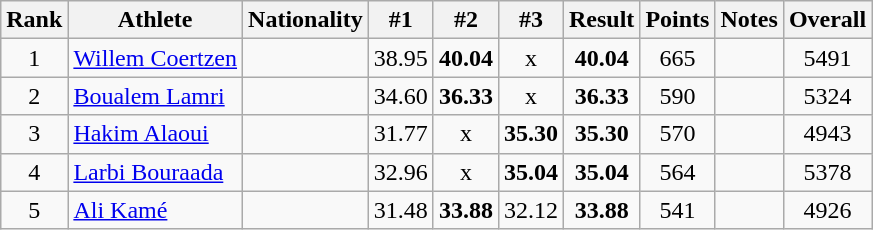<table class="wikitable sortable" style="text-align:center">
<tr>
<th>Rank</th>
<th>Athlete</th>
<th>Nationality</th>
<th>#1</th>
<th>#2</th>
<th>#3</th>
<th>Result</th>
<th>Points</th>
<th>Notes</th>
<th>Overall</th>
</tr>
<tr>
<td>1</td>
<td align=left><a href='#'>Willem Coertzen</a></td>
<td align=left></td>
<td>38.95</td>
<td><strong>40.04</strong></td>
<td>x</td>
<td><strong>40.04</strong></td>
<td>665</td>
<td></td>
<td>5491</td>
</tr>
<tr>
<td>2</td>
<td align=left><a href='#'>Boualem Lamri</a></td>
<td align=left></td>
<td>34.60</td>
<td><strong>36.33</strong></td>
<td>x</td>
<td><strong>36.33</strong></td>
<td>590</td>
<td></td>
<td>5324</td>
</tr>
<tr>
<td>3</td>
<td align=left><a href='#'>Hakim Alaoui</a></td>
<td align=left></td>
<td>31.77</td>
<td>x</td>
<td><strong>35.30</strong></td>
<td><strong>35.30</strong></td>
<td>570</td>
<td></td>
<td>4943</td>
</tr>
<tr>
<td>4</td>
<td align=left><a href='#'>Larbi Bouraada</a></td>
<td align=left></td>
<td>32.96</td>
<td>x</td>
<td><strong>35.04</strong></td>
<td><strong>35.04</strong></td>
<td>564</td>
<td></td>
<td>5378</td>
</tr>
<tr>
<td>5</td>
<td align=left><a href='#'>Ali Kamé</a></td>
<td align=left></td>
<td>31.48</td>
<td><strong>33.88</strong></td>
<td>32.12</td>
<td><strong>33.88</strong></td>
<td>541</td>
<td></td>
<td>4926</td>
</tr>
</table>
